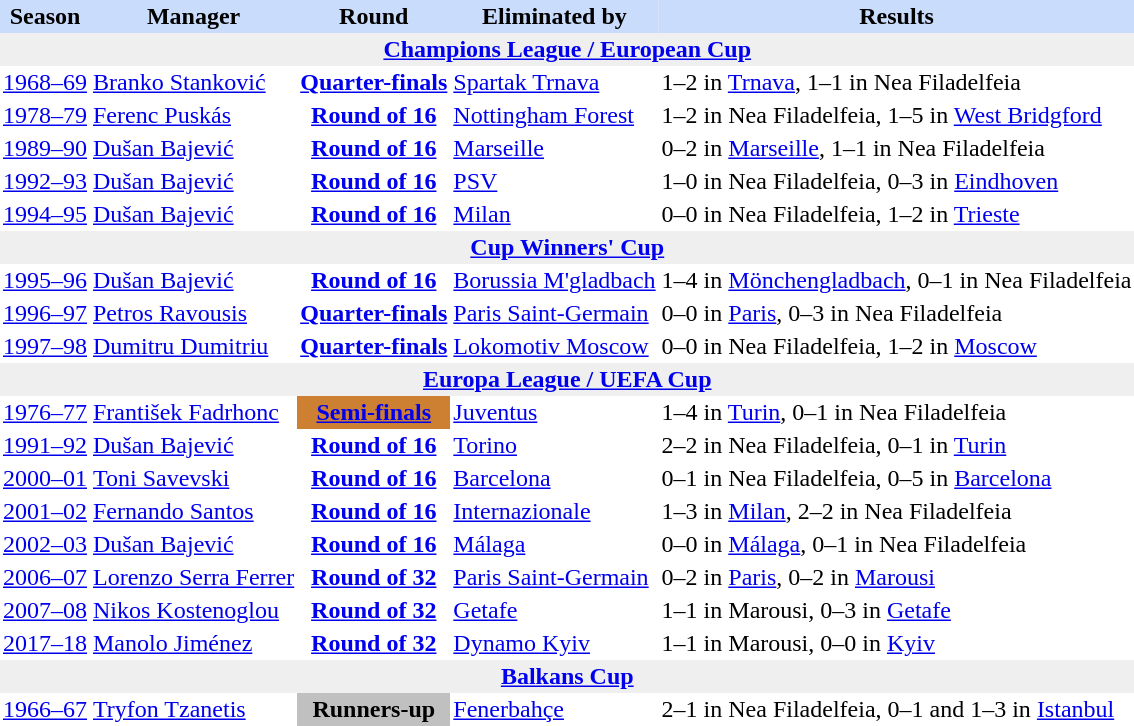<table class="toccolours" border="0" cellpadding="2" cellspacing="0" align="left" style="margin:0.5em;">
<tr bgcolor=#CADCFB>
<th>Season</th>
<th>Manager</th>
<th>Round</th>
<th>Eliminated by</th>
<th>Results</th>
</tr>
<tr>
<th colspan="5" bgcolor=#EFEFEF><a href='#'>Champions League / European Cup</a></th>
</tr>
<tr>
<td align="center"><a href='#'>1968–69</a></td>
<td> <a href='#'>Branko Stanković</a></td>
<td align="center"><strong><a href='#'>Quarter-finals</a></strong></td>
<td> <a href='#'>Spartak Trnava</a></td>
<td>1–2 in <a href='#'>Trnava</a>, 1–1 in Nea Filadelfeia</td>
</tr>
<tr>
<td align="center"><a href='#'>1978–79</a></td>
<td> <a href='#'>Ferenc Puskás</a></td>
<td align="center"><strong><a href='#'>Round of 16</a></strong></td>
<td> <a href='#'>Nottingham Forest</a></td>
<td>1–2 in Nea Filadelfeia, 1–5 in <a href='#'>West Bridgford</a></td>
</tr>
<tr>
<td align="center"><a href='#'>1989–90</a></td>
<td> <a href='#'>Dušan Bajević</a></td>
<td align="center"><strong><a href='#'>Round of 16</a></strong></td>
<td> <a href='#'>Marseille</a></td>
<td>0–2 in <a href='#'>Marseille</a>, 1–1 in Nea Filadelfeia</td>
</tr>
<tr>
<td align="center"><a href='#'>1992–93</a></td>
<td> <a href='#'>Dušan Bajević</a></td>
<td align="center"><strong><a href='#'>Round of 16</a></strong></td>
<td> <a href='#'>PSV</a></td>
<td>1–0 in Nea Filadelfeia, 0–3 in <a href='#'>Eindhoven</a></td>
</tr>
<tr>
<td align="center"><a href='#'>1994–95</a></td>
<td> <a href='#'>Dušan Bajević</a></td>
<td align="center"><strong><a href='#'>Round of 16</a></strong></td>
<td> <a href='#'>Milan</a></td>
<td>0–0 in Nea Filadelfeia, 1–2 in <a href='#'>Trieste</a></td>
</tr>
<tr>
<th colspan="5" bgcolor=#EFEFEF><a href='#'>Cup Winners' Cup</a></th>
</tr>
<tr>
<td align="center"><a href='#'>1995–96</a></td>
<td> <a href='#'>Dušan Bajević</a></td>
<td align="center"><strong><a href='#'>Round of 16</a></strong></td>
<td> <a href='#'>Borussia M'gladbach</a></td>
<td>1–4 in <a href='#'>Mönchengladbach</a>, 0–1 in Nea Filadelfeia</td>
</tr>
<tr>
<td align="center"><a href='#'>1996–97</a></td>
<td> <a href='#'>Petros Ravousis</a></td>
<td align="center"><strong><a href='#'>Quarter-finals</a></strong></td>
<td> <a href='#'>Paris Saint-Germain</a></td>
<td>0–0 in <a href='#'>Paris</a>, 0–3 in Nea Filadelfeia</td>
</tr>
<tr>
<td align="center"><a href='#'>1997–98</a></td>
<td> <a href='#'>Dumitru Dumitriu</a></td>
<td align="center"><strong><a href='#'>Quarter-finals</a></strong></td>
<td> <a href='#'>Lokomotiv Moscow</a></td>
<td>0–0 in Nea Filadelfeia, 1–2 in <a href='#'>Moscow</a></td>
</tr>
<tr>
<th colspan="5" bgcolor=#EFEFEF><a href='#'>Europa League / UEFA Cup</a></th>
</tr>
<tr>
<td align="center"><a href='#'>1976–77</a></td>
<td> <a href='#'>František Fadrhonc</a></td>
<td align="center" bgcolor=#CD7F32><strong><a href='#'>Semi-finals</a></strong></td>
<td> <a href='#'>Juventus</a></td>
<td>1–4 in <a href='#'>Turin</a>, 0–1 in Nea Filadelfeia</td>
</tr>
<tr>
<td align="center"><a href='#'>1991–92</a></td>
<td> <a href='#'>Dušan Bajević</a></td>
<td align="center"><strong><a href='#'>Round of 16</a></strong></td>
<td> <a href='#'>Torino</a></td>
<td>2–2 in Nea Filadelfeia, 0–1 in <a href='#'>Turin</a></td>
</tr>
<tr>
<td align="center"><a href='#'>2000–01</a></td>
<td> <a href='#'>Toni Savevski</a></td>
<td align="center"><strong><a href='#'>Round of 16</a></strong></td>
<td> <a href='#'>Barcelona</a></td>
<td>0–1 in Nea Filadelfeia, 0–5 in <a href='#'>Barcelona</a></td>
</tr>
<tr>
<td align="center"><a href='#'>2001–02</a></td>
<td> <a href='#'>Fernando Santos</a></td>
<td align="center"><strong><a href='#'>Round of 16</a></strong></td>
<td> <a href='#'>Internazionale</a></td>
<td>1–3 in <a href='#'>Milan</a>, 2–2 in Nea Filadelfeia</td>
</tr>
<tr>
<td align="center"><a href='#'>2002–03</a></td>
<td> <a href='#'>Dušan Bajević</a></td>
<td align="center"><strong><a href='#'>Round of 16</a></strong></td>
<td> <a href='#'>Málaga</a></td>
<td>0–0 in <a href='#'>Málaga</a>, 0–1 in Nea Filadelfeia</td>
</tr>
<tr>
<td align="center"><a href='#'>2006–07</a></td>
<td> <a href='#'>Lorenzo Serra Ferrer</a></td>
<td align="center"><strong><a href='#'>Round of 32</a></strong></td>
<td> <a href='#'>Paris Saint-Germain</a></td>
<td>0–2 in <a href='#'>Paris</a>, 0–2 in <a href='#'>Marousi</a></td>
</tr>
<tr>
<td align="center"><a href='#'>2007–08</a></td>
<td> <a href='#'>Nikos Kostenoglou</a></td>
<td align="center"><strong><a href='#'>Round of 32</a></strong></td>
<td> <a href='#'>Getafe</a></td>
<td>1–1 in Marousi, 0–3 in <a href='#'>Getafe</a></td>
</tr>
<tr>
<td align="center"><a href='#'>2017–18</a></td>
<td> <a href='#'>Manolo Jiménez</a></td>
<td align="center"><strong><a href='#'>Round of 32</a></strong></td>
<td> <a href='#'>Dynamo Kyiv</a></td>
<td>1–1 in Marousi, 0–0 in <a href='#'>Kyiv</a></td>
</tr>
<tr>
<th colspan="5" bgcolor=#EFEFEF><a href='#'>Balkans Cup</a></th>
</tr>
<tr>
<td align="center"><a href='#'>1966–67</a></td>
<td> <a href='#'>Tryfon Tzanetis</a></td>
<td align="center" bgcolor=#C0C0C0><strong>Runners-up</strong></td>
<td> <a href='#'>Fenerbahçe</a></td>
<td>2–1 in Nea Filadelfeia, 0–1 and 1–3 in <a href='#'>Istanbul</a></td>
</tr>
<tr>
</tr>
</table>
